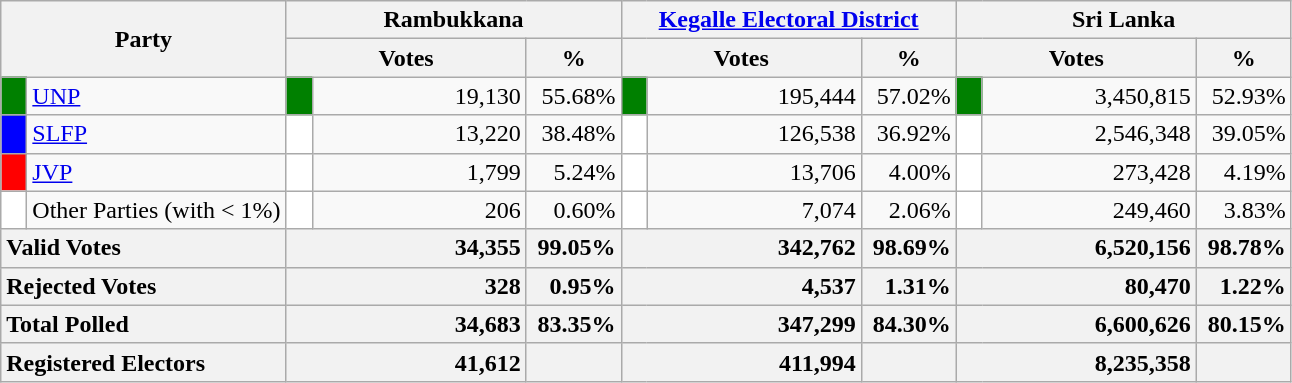<table class="wikitable">
<tr>
<th colspan="2" width="144px"rowspan="2">Party</th>
<th colspan="3" width="216px">Rambukkana</th>
<th colspan="3" width="216px"><a href='#'>Kegalle Electoral District</a></th>
<th colspan="3" width="216px">Sri Lanka</th>
</tr>
<tr>
<th colspan="2" width="144px">Votes</th>
<th>%</th>
<th colspan="2" width="144px">Votes</th>
<th>%</th>
<th colspan="2" width="144px">Votes</th>
<th>%</th>
</tr>
<tr>
<td style="background-color:green;" width="10px"></td>
<td style="text-align:left;"><a href='#'>UNP</a></td>
<td style="background-color:green;" width="10px"></td>
<td style="text-align:right;">19,130</td>
<td style="text-align:right;">55.68%</td>
<td style="background-color:green;" width="10px"></td>
<td style="text-align:right;">195,444</td>
<td style="text-align:right;">57.02%</td>
<td style="background-color:green;" width="10px"></td>
<td style="text-align:right;">3,450,815</td>
<td style="text-align:right;">52.93%</td>
</tr>
<tr>
<td style="background-color:blue;" width="10px"></td>
<td style="text-align:left;"><a href='#'>SLFP</a></td>
<td style="background-color:white;" width="10px"></td>
<td style="text-align:right;">13,220</td>
<td style="text-align:right;">38.48%</td>
<td style="background-color:white;" width="10px"></td>
<td style="text-align:right;">126,538</td>
<td style="text-align:right;">36.92%</td>
<td style="background-color:white;" width="10px"></td>
<td style="text-align:right;">2,546,348</td>
<td style="text-align:right;">39.05%</td>
</tr>
<tr>
<td style="background-color:red;" width="10px"></td>
<td style="text-align:left;"><a href='#'>JVP</a></td>
<td style="background-color:white;" width="10px"></td>
<td style="text-align:right;">1,799</td>
<td style="text-align:right;">5.24%</td>
<td style="background-color:white;" width="10px"></td>
<td style="text-align:right;">13,706</td>
<td style="text-align:right;">4.00%</td>
<td style="background-color:white;" width="10px"></td>
<td style="text-align:right;">273,428</td>
<td style="text-align:right;">4.19%</td>
</tr>
<tr>
<td style="background-color:white;" width="10px"></td>
<td style="text-align:left;">Other Parties (with < 1%)</td>
<td style="background-color:white;" width="10px"></td>
<td style="text-align:right;">206</td>
<td style="text-align:right;">0.60%</td>
<td style="background-color:white;" width="10px"></td>
<td style="text-align:right;">7,074</td>
<td style="text-align:right;">2.06%</td>
<td style="background-color:white;" width="10px"></td>
<td style="text-align:right;">249,460</td>
<td style="text-align:right;">3.83%</td>
</tr>
<tr>
<th colspan="2" width="144px"style="text-align:left;">Valid Votes</th>
<th style="text-align:right;"colspan="2" width="144px">34,355</th>
<th style="text-align:right;">99.05%</th>
<th style="text-align:right;"colspan="2" width="144px">342,762</th>
<th style="text-align:right;">98.69%</th>
<th style="text-align:right;"colspan="2" width="144px">6,520,156</th>
<th style="text-align:right;">98.78%</th>
</tr>
<tr>
<th colspan="2" width="144px"style="text-align:left;">Rejected Votes</th>
<th style="text-align:right;"colspan="2" width="144px">328</th>
<th style="text-align:right;">0.95%</th>
<th style="text-align:right;"colspan="2" width="144px">4,537</th>
<th style="text-align:right;">1.31%</th>
<th style="text-align:right;"colspan="2" width="144px">80,470</th>
<th style="text-align:right;">1.22%</th>
</tr>
<tr>
<th colspan="2" width="144px"style="text-align:left;">Total Polled</th>
<th style="text-align:right;"colspan="2" width="144px">34,683</th>
<th style="text-align:right;">83.35%</th>
<th style="text-align:right;"colspan="2" width="144px">347,299</th>
<th style="text-align:right;">84.30%</th>
<th style="text-align:right;"colspan="2" width="144px">6,600,626</th>
<th style="text-align:right;">80.15%</th>
</tr>
<tr>
<th colspan="2" width="144px"style="text-align:left;">Registered Electors</th>
<th style="text-align:right;"colspan="2" width="144px">41,612</th>
<th></th>
<th style="text-align:right;"colspan="2" width="144px">411,994</th>
<th></th>
<th style="text-align:right;"colspan="2" width="144px">8,235,358</th>
<th></th>
</tr>
</table>
